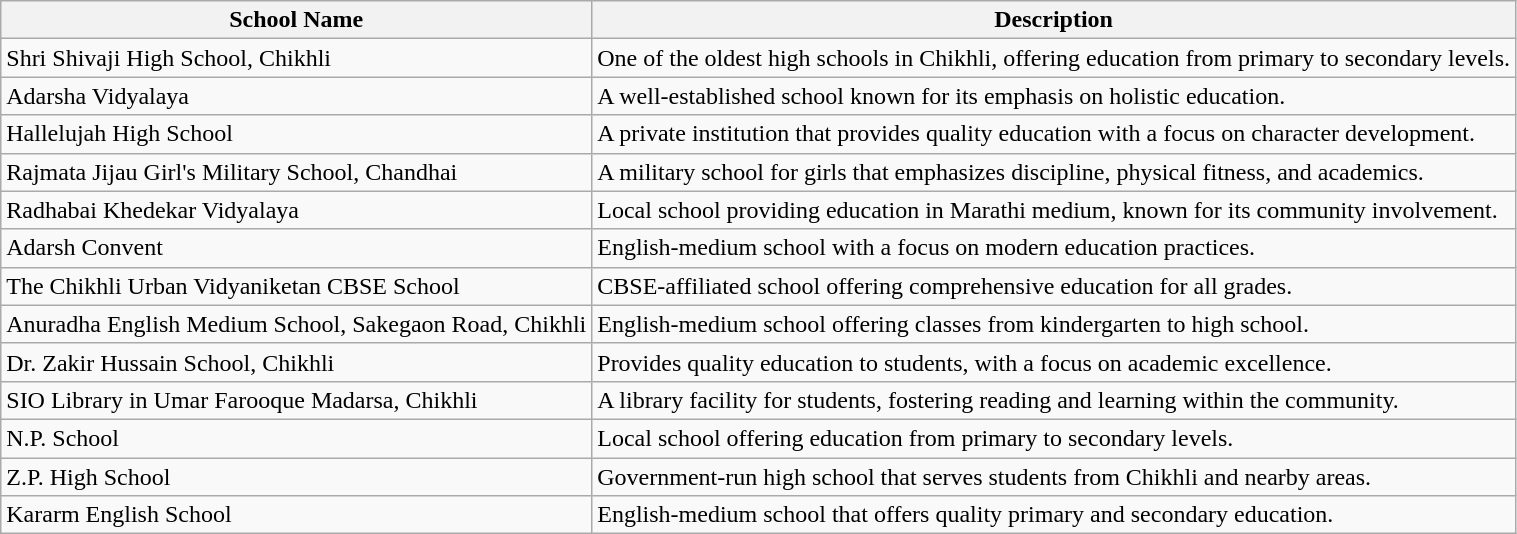<table class="wikitable">
<tr>
<th>School Name</th>
<th>Description</th>
</tr>
<tr>
<td>Shri Shivaji High School, Chikhli</td>
<td>One of the oldest high schools in Chikhli, offering education from primary to secondary levels.</td>
</tr>
<tr>
<td>Adarsha Vidyalaya</td>
<td>A well-established school known for its emphasis on holistic education.</td>
</tr>
<tr>
<td>Hallelujah High School</td>
<td>A private institution that provides quality education with a focus on character development.</td>
</tr>
<tr>
<td>Rajmata Jijau Girl's Military School, Chandhai</td>
<td>A military school for girls that emphasizes discipline, physical fitness, and academics.</td>
</tr>
<tr>
<td>Radhabai Khedekar Vidyalaya</td>
<td>Local school providing education in Marathi medium, known for its community involvement.</td>
</tr>
<tr>
<td>Adarsh Convent</td>
<td>English-medium school with a focus on modern education practices.</td>
</tr>
<tr>
<td>The Chikhli Urban Vidyaniketan CBSE School</td>
<td>CBSE-affiliated school offering comprehensive education for all grades.</td>
</tr>
<tr>
<td>Anuradha English Medium School, Sakegaon Road, Chikhli</td>
<td>English-medium school offering classes from kindergarten to high school.</td>
</tr>
<tr>
<td>Dr. Zakir Hussain School, Chikhli</td>
<td>Provides quality education to students, with a focus on academic excellence.</td>
</tr>
<tr>
<td>SIO Library in Umar Farooque Madarsa, Chikhli</td>
<td>A library facility for students, fostering reading and learning within the community.</td>
</tr>
<tr>
<td>N.P. School</td>
<td>Local school offering education from primary to secondary levels.</td>
</tr>
<tr>
<td>Z.P. High School</td>
<td>Government-run high school that serves students from Chikhli and nearby areas.</td>
</tr>
<tr>
<td>Kararm English School</td>
<td>English-medium school that offers quality primary and secondary education.</td>
</tr>
</table>
